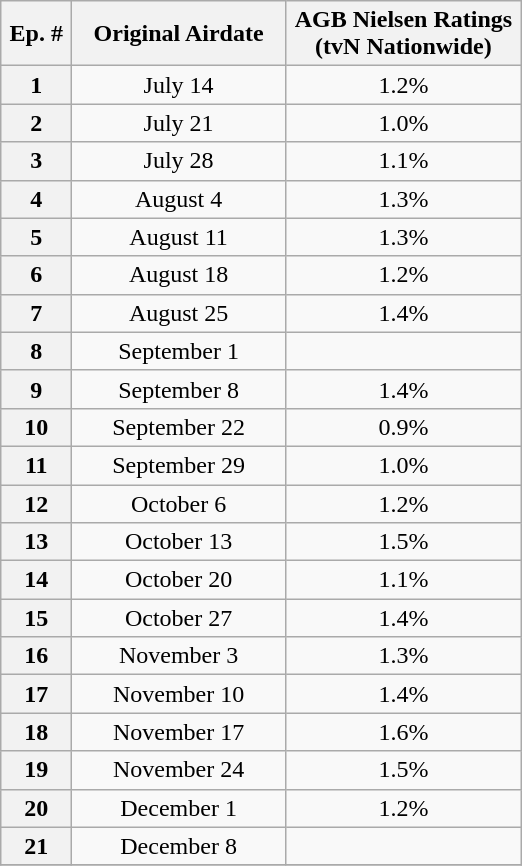<table class="wikitable" style="text-align:center">
<tr>
<th rowspan=1 style="width:40px">Ep. #</th>
<th style="width:135px">Original Airdate</th>
<th width="150">AGB Nielsen Ratings<br>(tvN Nationwide)</th>
</tr>
<tr>
<th>1</th>
<td>July 14</td>
<td>1.2%</td>
</tr>
<tr>
<th>2</th>
<td>July 21</td>
<td>1.0%</td>
</tr>
<tr>
<th>3</th>
<td>July 28</td>
<td>1.1%</td>
</tr>
<tr>
<th>4</th>
<td>August 4</td>
<td>1.3%</td>
</tr>
<tr>
<th>5</th>
<td>August 11</td>
<td>1.3%</td>
</tr>
<tr>
<th>6</th>
<td>August 18</td>
<td>1.2%</td>
</tr>
<tr>
<th>7</th>
<td>August 25</td>
<td>1.4%</td>
</tr>
<tr>
<th>8</th>
<td>September 1</td>
<td></td>
</tr>
<tr>
<th>9</th>
<td>September 8</td>
<td>1.4%</td>
</tr>
<tr>
<th>10</th>
<td>September 22</td>
<td>0.9%</td>
</tr>
<tr>
<th>11</th>
<td>September 29</td>
<td>1.0%</td>
</tr>
<tr>
<th>12</th>
<td>October 6</td>
<td>1.2%</td>
</tr>
<tr>
<th>13</th>
<td>October 13</td>
<td>1.5%</td>
</tr>
<tr>
<th>14</th>
<td>October 20</td>
<td>1.1%</td>
</tr>
<tr>
<th>15</th>
<td>October 27</td>
<td>1.4%</td>
</tr>
<tr>
<th>16</th>
<td>November 3</td>
<td>1.3%</td>
</tr>
<tr>
<th>17</th>
<td>November 10</td>
<td>1.4%</td>
</tr>
<tr>
<th>18</th>
<td>November 17</td>
<td>1.6%</td>
</tr>
<tr>
<th>19</th>
<td>November 24</td>
<td>1.5%</td>
</tr>
<tr>
<th>20</th>
<td>December 1</td>
<td>1.2%</td>
</tr>
<tr>
<th>21</th>
<td>December 8</td>
<td></td>
</tr>
<tr>
</tr>
</table>
